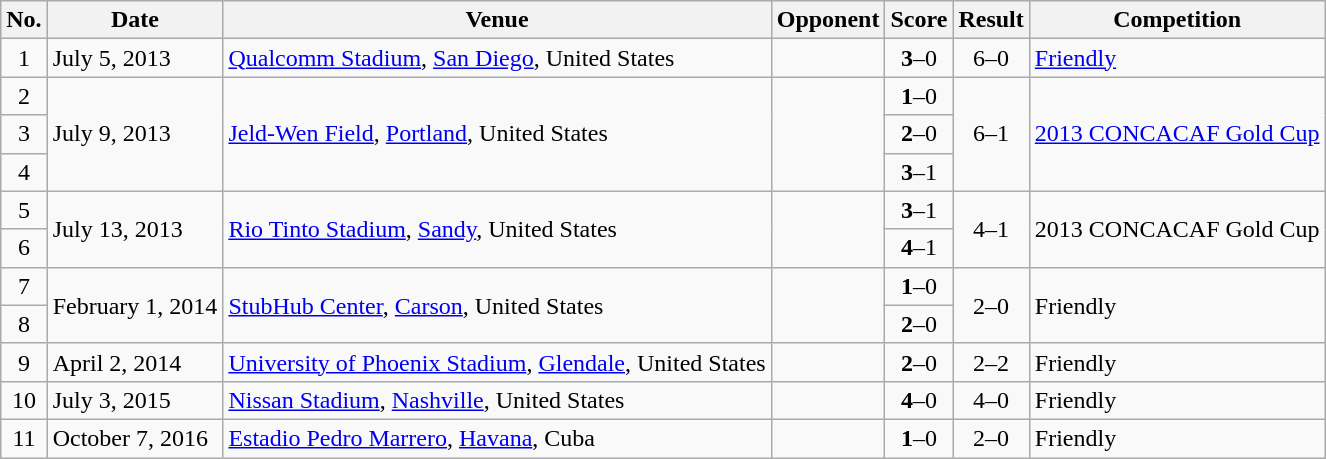<table class="wikitable">
<tr>
<th>No.</th>
<th>Date</th>
<th>Venue</th>
<th>Opponent</th>
<th>Score</th>
<th>Result</th>
<th>Competition</th>
</tr>
<tr>
<td align=center>1</td>
<td>July 5, 2013</td>
<td><a href='#'>Qualcomm Stadium</a>, <a href='#'>San Diego</a>, United States</td>
<td></td>
<td align=center><strong>3</strong>–0</td>
<td align=center>6–0</td>
<td><a href='#'>Friendly</a></td>
</tr>
<tr>
<td align=center>2</td>
<td rowspan=3>July 9, 2013</td>
<td rowspan=3><a href='#'>Jeld-Wen Field</a>, <a href='#'>Portland</a>, United States</td>
<td rowspan=3></td>
<td align=center><strong>1</strong>–0</td>
<td rowspan=3 align=center>6–1</td>
<td rowspan="3"><a href='#'>2013 CONCACAF Gold Cup</a></td>
</tr>
<tr>
<td align=center>3</td>
<td align=center><strong>2</strong>–0</td>
</tr>
<tr>
<td align=center>4</td>
<td align=center><strong>3</strong>–1</td>
</tr>
<tr>
<td align=center>5</td>
<td rowspan=2>July 13, 2013</td>
<td rowspan=2><a href='#'>Rio Tinto Stadium</a>, <a href='#'>Sandy</a>, United States</td>
<td rowspan=2></td>
<td align=center><strong>3</strong>–1</td>
<td rowspan=2 align=center>4–1</td>
<td rowspan="2">2013 CONCACAF Gold Cup</td>
</tr>
<tr>
<td align=center>6</td>
<td align=center><strong>4</strong>–1</td>
</tr>
<tr>
<td align=center>7</td>
<td rowspan=2>February 1, 2014</td>
<td rowspan=2><a href='#'>StubHub Center</a>, <a href='#'>Carson</a>, United States</td>
<td rowspan=2></td>
<td align=center><strong>1</strong>–0</td>
<td rowspan=2 align=center>2–0</td>
<td rowspan="2">Friendly</td>
</tr>
<tr>
<td align=center>8</td>
<td align=center><strong>2</strong>–0</td>
</tr>
<tr>
<td align=center>9</td>
<td>April 2, 2014</td>
<td><a href='#'>University of Phoenix Stadium</a>, <a href='#'>Glendale</a>, United States</td>
<td></td>
<td align=center><strong>2</strong>–0</td>
<td align=center>2–2</td>
<td>Friendly</td>
</tr>
<tr>
<td align=center>10</td>
<td>July 3, 2015</td>
<td><a href='#'>Nissan Stadium</a>, <a href='#'>Nashville</a>, United States</td>
<td></td>
<td align=center><strong>4</strong>–0</td>
<td align=center>4–0</td>
<td>Friendly</td>
</tr>
<tr>
<td align=center>11</td>
<td>October 7, 2016</td>
<td><a href='#'>Estadio Pedro Marrero</a>, <a href='#'>Havana</a>, Cuba</td>
<td></td>
<td align=center><strong>1</strong>–0</td>
<td align=center>2–0</td>
<td>Friendly</td>
</tr>
</table>
